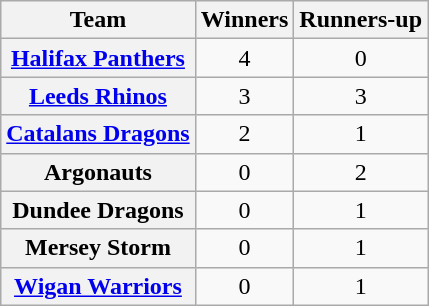<table class="wikitable plainrowheaders" style="text-align:center;">
<tr>
<th>Team</th>
<th>Winners</th>
<th>Runners-up</th>
</tr>
<tr>
<th scope="row"> <a href='#'>Halifax Panthers</a></th>
<td>4</td>
<td>0</td>
</tr>
<tr>
<th scope="row"> <a href='#'>Leeds Rhinos</a></th>
<td>3</td>
<td>3</td>
</tr>
<tr>
<th scope="row"> <a href='#'>Catalans Dragons</a></th>
<td>2</td>
<td>1</td>
</tr>
<tr>
<th scope="row">Argonauts</th>
<td>0</td>
<td>2</td>
</tr>
<tr>
<th scope="row">Dundee Dragons</th>
<td>0</td>
<td>1</td>
</tr>
<tr>
<th scope="row">Mersey Storm</th>
<td>0</td>
<td>1</td>
</tr>
<tr>
<th scope="row"> <a href='#'>Wigan Warriors</a></th>
<td>0</td>
<td>1</td>
</tr>
</table>
